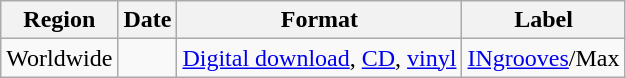<table class=wikitable>
<tr>
<th>Region</th>
<th>Date</th>
<th>Format</th>
<th>Label</th>
</tr>
<tr>
<td>Worldwide</td>
<td></td>
<td><a href='#'>Digital download</a>, <a href='#'>CD</a>, <a href='#'>vinyl</a></td>
<td><a href='#'>INgrooves</a>/Max</td>
</tr>
</table>
